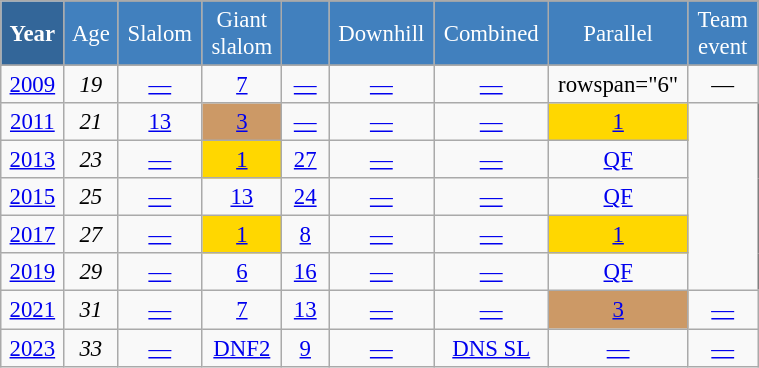<table class="wikitable" style="font-size:95%; text-align:center; border:grey solid 1px; border-collapse:collapse;" width="40%">
<tr style="background-color:#369; color:white;">
<td rowspan="2" colspan="1" width="4%"><strong>Year</strong></td>
</tr>
<tr style="background-color:#4180be; color:white;">
<td width="3%">Age</td>
<td width="5%">Slalom</td>
<td width="5%">Giant<br>slalom</td>
<td width="5%"></td>
<td width="5%">Downhill</td>
<td width="5%">Combined</td>
<td width="5%">Parallel</td>
<td width="5%">Team event</td>
</tr>
<tr style="background-color:#8CB2D8; color:white;">
</tr>
<tr>
<td><a href='#'>2009</a></td>
<td><em>19</em></td>
<td><a href='#'>—</a></td>
<td><a href='#'>7</a></td>
<td><a href='#'>—</a></td>
<td><a href='#'>—</a></td>
<td><a href='#'>—</a></td>
<td>rowspan="6" </td>
<td>—</td>
</tr>
<tr>
<td><a href='#'>2011</a></td>
<td><em>21</em></td>
<td><a href='#'>13</a></td>
<td style="background:#c96;"><a href='#'>3</a></td>
<td><a href='#'>—</a></td>
<td><a href='#'>—</a></td>
<td><a href='#'>—</a></td>
<td style="background:gold;"><a href='#'>1</a></td>
</tr>
<tr>
<td><a href='#'>2013</a></td>
<td><em>23</em></td>
<td><a href='#'>—</a></td>
<td style="background:gold;"><a href='#'>1</a></td>
<td><a href='#'>27</a></td>
<td><a href='#'>—</a></td>
<td><a href='#'>—</a></td>
<td><a href='#'>QF</a></td>
</tr>
<tr>
<td><a href='#'>2015</a></td>
<td><em>25</em></td>
<td><a href='#'>—</a></td>
<td><a href='#'>13</a></td>
<td><a href='#'>24</a></td>
<td><a href='#'>—</a></td>
<td><a href='#'>—</a></td>
<td><a href='#'>QF</a></td>
</tr>
<tr>
<td><a href='#'>2017</a></td>
<td><em>27</em></td>
<td><a href='#'>—</a></td>
<td style="background:gold;"><a href='#'>1</a></td>
<td><a href='#'>8</a></td>
<td><a href='#'>—</a></td>
<td><a href='#'>—</a></td>
<td style="background:gold;"><a href='#'>1</a></td>
</tr>
<tr>
<td><a href='#'>2019</a></td>
<td><em>29</em></td>
<td><a href='#'>—</a></td>
<td><a href='#'>6</a></td>
<td><a href='#'>16</a></td>
<td><a href='#'>—</a></td>
<td><a href='#'>—</a></td>
<td><a href='#'>QF</a></td>
</tr>
<tr>
<td><a href='#'>2021</a></td>
<td><em>31</em></td>
<td><a href='#'>—</a></td>
<td><a href='#'>7</a></td>
<td><a href='#'>13</a></td>
<td><a href='#'>—</a></td>
<td><a href='#'>—</a></td>
<td style="background:#c96;"><a href='#'>3</a></td>
<td><a href='#'>—</a></td>
</tr>
<tr>
<td><a href='#'>2023</a></td>
<td><em>33</em></td>
<td><a href='#'>—</a></td>
<td><a href='#'>DNF2</a></td>
<td><a href='#'>9</a></td>
<td><a href='#'>—</a></td>
<td><a href='#'>DNS SL</a></td>
<td><a href='#'>—</a></td>
<td><a href='#'>—</a></td>
</tr>
</table>
